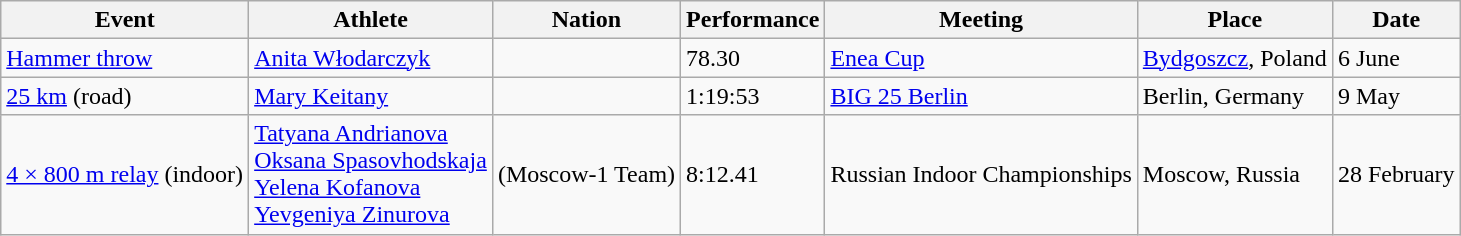<table class="wikitable" border="1">
<tr>
<th>Event</th>
<th>Athlete</th>
<th>Nation</th>
<th>Performance</th>
<th>Meeting</th>
<th>Place</th>
<th>Date</th>
</tr>
<tr>
<td><a href='#'>Hammer throw</a></td>
<td><a href='#'>Anita Włodarczyk</a></td>
<td></td>
<td>78.30</td>
<td><a href='#'>Enea Cup</a></td>
<td> <a href='#'>Bydgoszcz</a>, Poland</td>
<td>6 June</td>
</tr>
<tr>
<td><a href='#'>25 km</a> (road)</td>
<td><a href='#'>Mary Keitany</a></td>
<td></td>
<td>1:19:53</td>
<td><a href='#'>BIG 25 Berlin</a></td>
<td> Berlin, Germany</td>
<td>9 May</td>
</tr>
<tr>
<td><a href='#'>4 × 800 m relay</a> (indoor)</td>
<td><a href='#'>Tatyana Andrianova</a><br><a href='#'>Oksana Spasovhodskaja</a><br><a href='#'>Yelena Kofanova</a><br><a href='#'>Yevgeniya Zinurova</a></td>
<td> (Moscow-1 Team)</td>
<td>8:12.41</td>
<td>Russian Indoor Championships</td>
<td> Moscow, Russia</td>
<td>28 February</td>
</tr>
</table>
